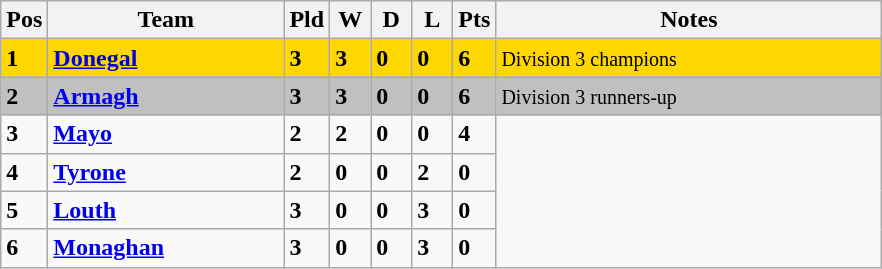<table class="wikitable" style="text-align: centre;">
<tr>
<th width=20>Pos</th>
<th width=150>Team</th>
<th width=20>Pld</th>
<th width=20>W</th>
<th width=20>D</th>
<th width=20>L</th>
<th width=20>Pts</th>
<th width=250>Notes</th>
</tr>
<tr style="background:gold;">
<td><strong>1</strong></td>
<td align=left><strong> <a href='#'>Donegal</a> </strong></td>
<td><strong>3</strong></td>
<td><strong>3</strong></td>
<td><strong>0</strong></td>
<td><strong>0</strong></td>
<td><strong>6</strong></td>
<td><small> Division 3 champions</small></td>
</tr>
<tr style="background:silver;">
<td><strong>2</strong></td>
<td align=left><strong> <a href='#'>Armagh</a> </strong></td>
<td><strong>3</strong></td>
<td><strong>3</strong></td>
<td><strong>0</strong></td>
<td><strong>0</strong></td>
<td><strong>6</strong></td>
<td><small> Division 3 runners-up</small></td>
</tr>
<tr style>
<td><strong>3</strong></td>
<td align=left><strong> <a href='#'>Mayo</a> </strong></td>
<td><strong>2</strong></td>
<td><strong>2</strong></td>
<td><strong>0</strong></td>
<td><strong>0</strong></td>
<td><strong>4</strong></td>
</tr>
<tr style>
<td><strong>4</strong></td>
<td align=left><strong> <a href='#'>Tyrone</a> </strong></td>
<td><strong>2</strong></td>
<td><strong>0</strong></td>
<td><strong>0</strong></td>
<td><strong>2</strong></td>
<td><strong>0</strong></td>
</tr>
<tr style>
<td><strong>5</strong></td>
<td align=left><strong> <a href='#'>Louth</a> </strong></td>
<td><strong>3</strong></td>
<td><strong>0</strong></td>
<td><strong>0</strong></td>
<td><strong>3</strong></td>
<td><strong>0</strong></td>
</tr>
<tr style>
<td><strong>6</strong></td>
<td align=left><strong> <a href='#'>Monaghan</a> </strong></td>
<td><strong>3</strong></td>
<td><strong>0</strong></td>
<td><strong>0</strong></td>
<td><strong>3</strong></td>
<td><strong>0</strong></td>
</tr>
</table>
